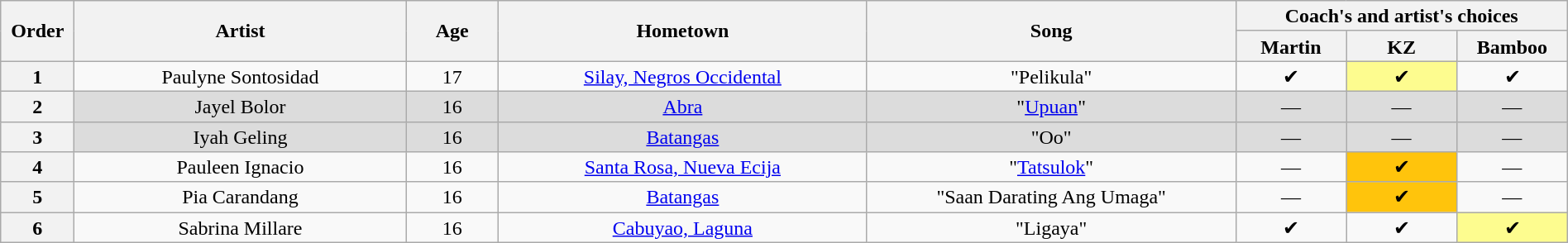<table class="wikitable" style="text-align:center; line-height:17px; width:100%">
<tr>
<th rowspan="2" scope="col" style="width:04%">Order</th>
<th rowspan="2" scope="col" style="width:18%">Artist</th>
<th rowspan="2" scope="col" style="width:05%">Age</th>
<th rowspan="2" scope="col" style="width:20%">Hometown</th>
<th rowspan="2" scope="col" style="width:20%">Song</th>
<th colspan="3">Coach's and artist's choices</th>
</tr>
<tr>
<th style="width:06%">Martin</th>
<th style="width:06%">KZ</th>
<th style="width:06%">Bamboo</th>
</tr>
<tr>
<th>1</th>
<td>Paulyne Sontosidad</td>
<td>17</td>
<td><a href='#'>Silay, Negros Occidental</a></td>
<td>"Pelikula"</td>
<td>✔</td>
<td style="background:#fdfc8f;">✔</td>
<td>✔</td>
</tr>
<tr style="background:#DCDCDC; " |>
<th>2</th>
<td>Jayel Bolor</td>
<td>16</td>
<td><a href='#'>Abra</a></td>
<td>"<a href='#'>Upuan</a>"</td>
<td>—</td>
<td>—</td>
<td>—</td>
</tr>
<tr style="background:#DCDCDC; " |>
<th>3</th>
<td>Iyah Geling</td>
<td>16</td>
<td><a href='#'>Batangas</a></td>
<td>"Oo"</td>
<td>—</td>
<td>—</td>
<td>—</td>
</tr>
<tr>
<th>4</th>
<td>Pauleen Ignacio</td>
<td>16</td>
<td><a href='#'>Santa Rosa, Nueva Ecija</a></td>
<td>"<a href='#'>Tatsulok</a>"</td>
<td>—</td>
<td style="background:#FFC40C;">✔</td>
<td>—</td>
</tr>
<tr>
<th>5</th>
<td>Pia Carandang</td>
<td>16</td>
<td><a href='#'>Batangas</a></td>
<td>"Saan Darating Ang Umaga"</td>
<td>—</td>
<td style="background:#FFC40C;">✔</td>
<td>—</td>
</tr>
<tr>
<th>6</th>
<td>Sabrina Millare</td>
<td>16</td>
<td><a href='#'>Cabuyao, Laguna</a></td>
<td>"Ligaya"</td>
<td>✔</td>
<td>✔</td>
<td style="background:#fdfc8f;">✔</td>
</tr>
</table>
